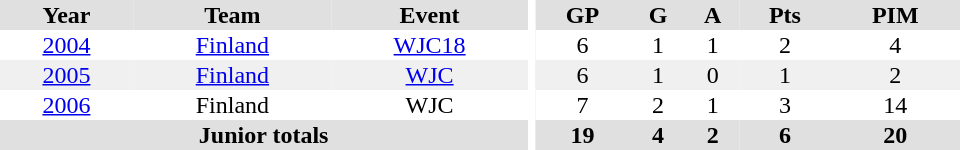<table border="0" cellpadding="1" cellspacing="0" ID="Table3" style="text-align:center; width:40em">
<tr ALIGN="center" bgcolor="#e0e0e0">
<th>Year</th>
<th>Team</th>
<th>Event</th>
<th rowspan="99" bgcolor="#ffffff"></th>
<th>GP</th>
<th>G</th>
<th>A</th>
<th>Pts</th>
<th>PIM</th>
</tr>
<tr>
<td><a href='#'>2004</a></td>
<td><a href='#'>Finland</a></td>
<td><a href='#'>WJC18</a></td>
<td>6</td>
<td>1</td>
<td>1</td>
<td>2</td>
<td>4</td>
</tr>
<tr bgcolor="#f0f0f0">
<td><a href='#'>2005</a></td>
<td><a href='#'>Finland</a></td>
<td><a href='#'>WJC</a></td>
<td>6</td>
<td>1</td>
<td>0</td>
<td>1</td>
<td>2</td>
</tr>
<tr>
<td><a href='#'>2006</a></td>
<td>Finland</td>
<td>WJC</td>
<td>7</td>
<td>2</td>
<td>1</td>
<td>3</td>
<td>14</td>
</tr>
<tr bgcolor="#e0e0e0">
<th colspan="3">Junior totals</th>
<th>19</th>
<th>4</th>
<th>2</th>
<th>6</th>
<th>20</th>
</tr>
</table>
